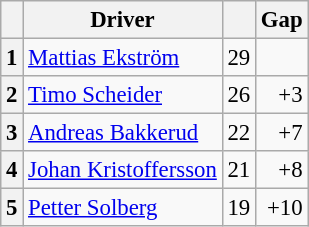<table class="wikitable" style="font-size: 95%;">
<tr>
<th></th>
<th>Driver</th>
<th></th>
<th>Gap</th>
</tr>
<tr>
<th>1</th>
<td> <a href='#'>Mattias Ekström</a></td>
<td align="right">29</td>
<td align="right"></td>
</tr>
<tr>
<th>2</th>
<td> <a href='#'>Timo Scheider</a></td>
<td align="right">26</td>
<td align="right">+3</td>
</tr>
<tr>
<th>3</th>
<td> <a href='#'>Andreas Bakkerud</a></td>
<td align="right">22</td>
<td align="right">+7</td>
</tr>
<tr>
<th>4</th>
<td> <a href='#'>Johan Kristoffersson</a></td>
<td align="right">21</td>
<td align="right">+8</td>
</tr>
<tr>
<th>5</th>
<td> <a href='#'>Petter Solberg</a></td>
<td align="right">19</td>
<td align="right">+10</td>
</tr>
</table>
